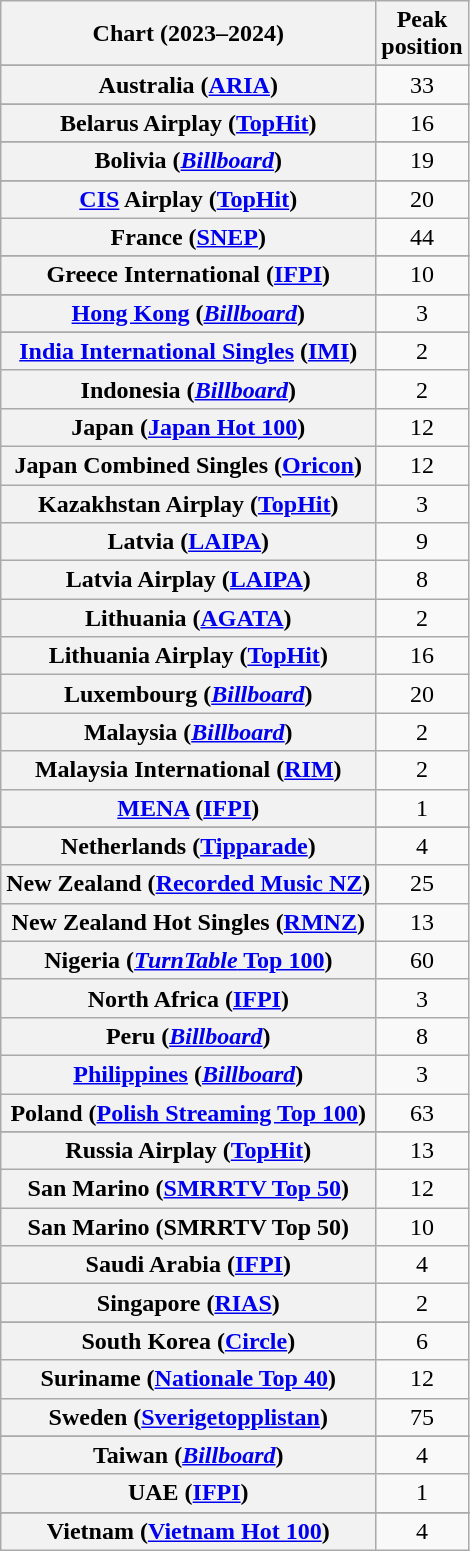<table class="wikitable sortable plainrowheaders" style="text-align:center">
<tr>
<th scope="col">Chart (2023–2024)</th>
<th scope="col">Peak<br>position</th>
</tr>
<tr>
</tr>
<tr>
<th scope="row">Australia (<a href='#'>ARIA</a>)</th>
<td>33</td>
</tr>
<tr>
</tr>
<tr>
<th scope="row">Belarus Airplay (<a href='#'>TopHit</a>)<br><em></em></th>
<td>16</td>
</tr>
<tr>
</tr>
<tr>
<th scope="row">Bolivia (<em><a href='#'>Billboard</a></em>)</th>
<td>19</td>
</tr>
<tr>
</tr>
<tr>
</tr>
<tr>
<th scope="row"><a href='#'>CIS</a> Airplay (<a href='#'>TopHit</a>)<br><em></em></th>
<td>20</td>
</tr>
<tr>
<th scope="row">France (<a href='#'>SNEP</a>)</th>
<td>44</td>
</tr>
<tr>
</tr>
<tr>
<th scope="row">Greece International (<a href='#'>IFPI</a>)</th>
<td>10</td>
</tr>
<tr>
</tr>
<tr>
<th scope="row"><a href='#'>Hong Kong</a> (<em><a href='#'>Billboard</a></em>)</th>
<td>3</td>
</tr>
<tr>
</tr>
<tr>
<th scope="row"><a href='#'>India International Singles</a> (<a href='#'>IMI</a>)</th>
<td>2</td>
</tr>
<tr>
<th scope="row">Indonesia (<em><a href='#'>Billboard</a></em>)</th>
<td>2</td>
</tr>
<tr>
<th scope="row">Japan (<a href='#'>Japan Hot 100</a>)</th>
<td>12</td>
</tr>
<tr>
<th scope="row">Japan Combined Singles (<a href='#'>Oricon</a>)</th>
<td>12</td>
</tr>
<tr>
<th scope="row">Kazakhstan Airplay (<a href='#'>TopHit</a>)<br><em></em></th>
<td>3</td>
</tr>
<tr>
<th scope="row">Latvia (<a href='#'>LAIPA</a>)</th>
<td>9</td>
</tr>
<tr>
<th scope="row">Latvia Airplay (<a href='#'>LAIPA</a>)</th>
<td>8</td>
</tr>
<tr>
<th scope="row">Lithuania (<a href='#'>AGATA</a>)</th>
<td>2</td>
</tr>
<tr>
<th scope="row">Lithuania Airplay (<a href='#'>TopHit</a>)</th>
<td>16</td>
</tr>
<tr>
<th scope="row">Luxembourg (<em><a href='#'>Billboard</a></em>)</th>
<td>20</td>
</tr>
<tr>
<th scope="row">Malaysia (<em><a href='#'>Billboard</a></em>)</th>
<td>2</td>
</tr>
<tr>
<th scope="row">Malaysia International (<a href='#'>RIM</a>)</th>
<td>2</td>
</tr>
<tr>
<th scope="row"><a href='#'>MENA</a> (<a href='#'>IFPI</a>)</th>
<td>1</td>
</tr>
<tr>
</tr>
<tr>
</tr>
<tr>
<th scope="row">Netherlands (<a href='#'>Tipparade</a>)</th>
<td>4</td>
</tr>
<tr>
<th scope="row">New Zealand (<a href='#'>Recorded Music NZ</a>)</th>
<td>25</td>
</tr>
<tr>
<th scope="row">New Zealand Hot Singles (<a href='#'>RMNZ</a>)<br><em></em></th>
<td>13</td>
</tr>
<tr>
<th scope="row">Nigeria (<a href='#'><em>TurnTable</em> Top 100</a>)</th>
<td>60</td>
</tr>
<tr>
<th scope="row">North Africa (<a href='#'>IFPI</a>)</th>
<td>3</td>
</tr>
<tr>
<th scope="row">Peru (<em><a href='#'>Billboard</a></em>)</th>
<td>8</td>
</tr>
<tr>
<th scope="row"><a href='#'>Philippines</a> (<em><a href='#'>Billboard</a></em>)</th>
<td>3</td>
</tr>
<tr>
<th scope="row">Poland (<a href='#'>Polish Streaming Top 100</a>)</th>
<td>63</td>
</tr>
<tr>
</tr>
<tr>
</tr>
<tr>
<th scope="row">Russia Airplay (<a href='#'>TopHit</a>)<br><em></em></th>
<td>13</td>
</tr>
<tr>
<th scope="row">San Marino (<a href='#'>SMRRTV Top 50</a>)</th>
<td>12</td>
</tr>
<tr>
<th scope="row">San Marino (SMRRTV Top 50)<br><em></em></th>
<td>10</td>
</tr>
<tr>
<th scope="row">Saudi Arabia (<a href='#'>IFPI</a>)</th>
<td>4</td>
</tr>
<tr>
<th scope="row">Singapore (<a href='#'>RIAS</a>)</th>
<td>2</td>
</tr>
<tr>
</tr>
<tr>
<th scope="row">South Korea (<a href='#'>Circle</a>)</th>
<td>6</td>
</tr>
<tr>
<th scope="row">Suriname (<a href='#'>Nationale Top 40</a>)</th>
<td>12</td>
</tr>
<tr>
<th scope="row">Sweden (<a href='#'>Sverigetopplistan</a>)</th>
<td>75</td>
</tr>
<tr>
</tr>
<tr>
<th scope="row">Taiwan (<em><a href='#'>Billboard</a></em>)</th>
<td>4</td>
</tr>
<tr>
<th scope="row">UAE (<a href='#'>IFPI</a>)</th>
<td>1</td>
</tr>
<tr>
</tr>
<tr>
</tr>
<tr>
</tr>
<tr>
<th scope="row">Vietnam (<a href='#'>Vietnam Hot 100</a>)</th>
<td>4</td>
</tr>
</table>
